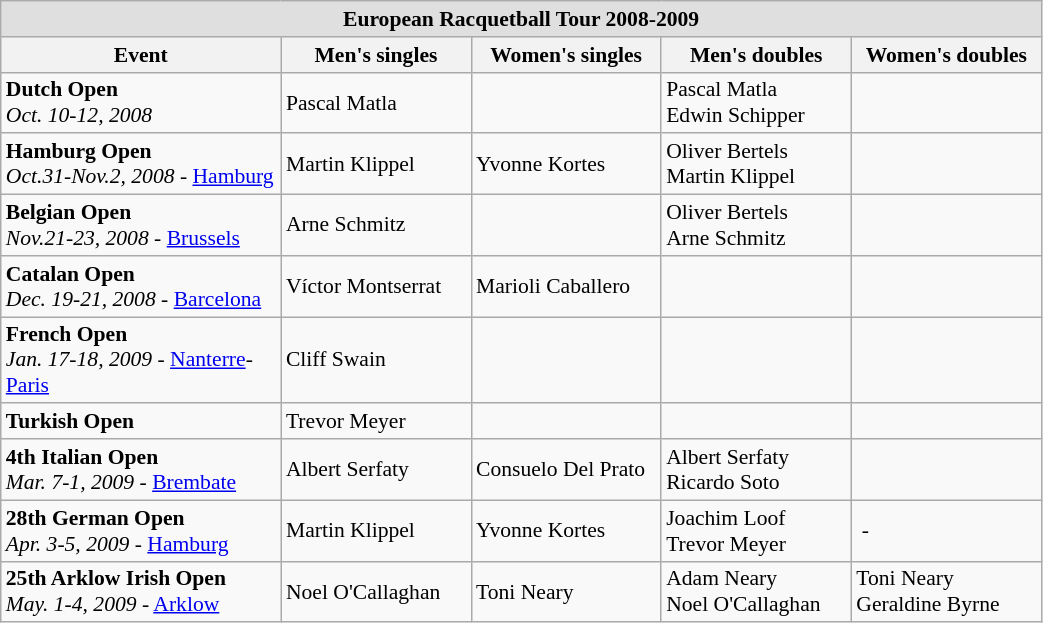<table class="wikitable" style="font-size: 90%;">
<tr align=left style="background:#dfdfdf;">
<td colspan=6 align="center"><strong>European Racquetball Tour 2008-2009</strong></td>
</tr>
<tr>
<th width=180>Event</th>
<th width=120>Men's singles</th>
<th width=120>Women's singles</th>
<th width=120>Men's doubles</th>
<th width=120>Women's doubles</th>
</tr>
<tr>
<td> <strong>Dutch Open</strong><br><em>Oct. 10-12, 2008</em></td>
<td> Pascal Matla</td>
<td></td>
<td> Pascal Matla <br>  Edwin Schipper</td>
<td></td>
</tr>
<tr>
<td> <strong>Hamburg Open</strong> <br> <em>Oct.31-Nov.2, 2008</em> - <a href='#'>Hamburg</a></td>
<td> Martin Klippel</td>
<td> Yvonne Kortes</td>
<td> Oliver Bertels <br> Martin Klippel</td>
<td></td>
</tr>
<tr>
<td> <strong>Belgian Open</strong> <br> <em>Nov.21-23, 2008</em> - <a href='#'>Brussels</a></td>
<td> Arne Schmitz</td>
<td></td>
<td> Oliver Bertels <br> Arne Schmitz</td>
<td></td>
</tr>
<tr>
<td> <strong>Catalan Open</strong> <br> <em>Dec. 19-21, 2008</em> - <a href='#'>Barcelona</a></td>
<td> Víctor Montserrat</td>
<td> Marioli Caballero</td>
<td></td>
<td></td>
</tr>
<tr>
<td> <strong>French Open</strong> <br> <em>Jan. 17-18, 2009</em> - <a href='#'>Nanterre</a>-<a href='#'>Paris</a></td>
<td> Cliff Swain</td>
<td></td>
<td></td>
<td></td>
</tr>
<tr>
<td> <strong>Turkish Open</strong> <br></td>
<td> Trevor Meyer</td>
<td></td>
<td></td>
<td></td>
</tr>
<tr>
<td> <strong>4th Italian Open</strong> <br> <em>Mar. 7-1, 2009</em> - <a href='#'>Brembate</a></td>
<td> Albert Serfaty</td>
<td> Consuelo Del Prato</td>
<td> Albert Serfaty<br> Ricardo Soto</td>
<td></td>
</tr>
<tr>
<td> <strong>28th German Open</strong> <br> <em>Apr. 3-5, 2009</em> - <a href='#'>Hamburg</a></td>
<td> Martin Klippel</td>
<td> Yvonne Kortes</td>
<td> Joachim Loof <br> Trevor Meyer</td>
<td> -</td>
</tr>
<tr>
<td> <strong>25th Arklow Irish Open</strong> <br> <em>May. 1-4, 2009</em> - <a href='#'>Arklow</a></td>
<td> Noel O'Callaghan</td>
<td> Toni Neary</td>
<td> Adam Neary <br> Noel O'Callaghan</td>
<td> Toni Neary <br> Geraldine Byrne</td>
</tr>
</table>
